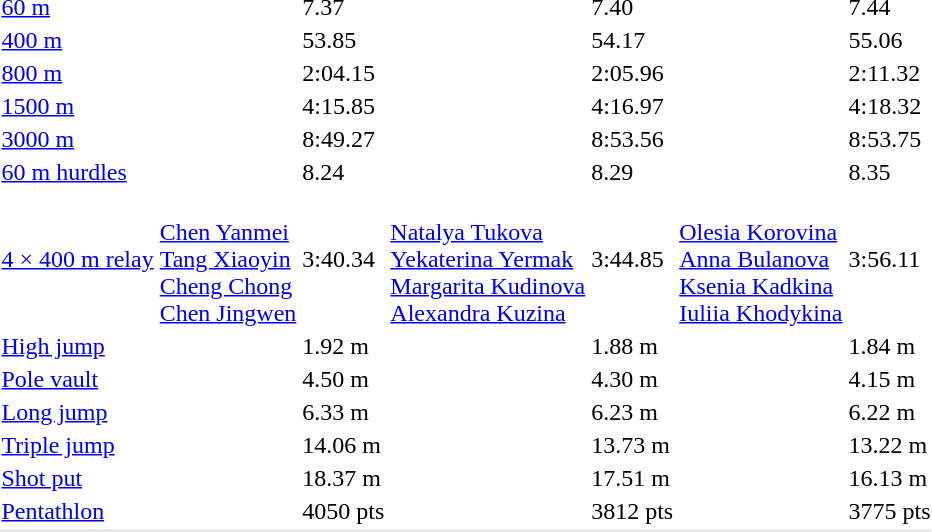<table>
<tr>
<td><a href='#'>60 m</a></td>
<td></td>
<td>7.37</td>
<td></td>
<td>7.40</td>
<td></td>
<td>7.44</td>
</tr>
<tr>
<td><a href='#'>400 m</a></td>
<td></td>
<td>53.85 </td>
<td></td>
<td>54.17</td>
<td></td>
<td>55.06</td>
</tr>
<tr>
<td><a href='#'>800 m</a></td>
<td></td>
<td>2:04.15</td>
<td></td>
<td>2:05.96</td>
<td></td>
<td>2:11.32</td>
</tr>
<tr>
<td><a href='#'>1500 m</a></td>
<td></td>
<td>4:15.85</td>
<td></td>
<td>4:16.97 </td>
<td></td>
<td>4:18.32</td>
</tr>
<tr>
<td><a href='#'>3000 m</a></td>
<td></td>
<td>8:49.27  </td>
<td></td>
<td>8:53.56 </td>
<td></td>
<td>8:53.75</td>
</tr>
<tr>
<td><a href='#'>60 m hurdles</a></td>
<td></td>
<td>8.24 </td>
<td></td>
<td>8.29</td>
<td></td>
<td>8.35</td>
</tr>
<tr>
<td><a href='#'>4 × 400 m relay</a></td>
<td><br><a href='#'>Chen Yanmei</a><br><a href='#'>Tang Xiaoyin</a><br><a href='#'>Cheng Chong</a><br><a href='#'>Chen Jingwen</a></td>
<td>3:40.34</td>
<td><br><a href='#'>Natalya Tukova</a><br><a href='#'>Yekaterina Yermak</a><br><a href='#'>Margarita Kudinova</a><br><a href='#'>Alexandra Kuzina</a></td>
<td>3:44.85</td>
<td><br><a href='#'>Olesia Korovina</a><br><a href='#'>Anna Bulanova</a><br><a href='#'>Ksenia Kadkina</a><br><a href='#'>Iuliia Khodykina</a></td>
<td>3:56.11 </td>
</tr>
<tr>
<td><a href='#'>High jump</a></td>
<td></td>
<td>1.92 m</td>
<td></td>
<td>1.88 m</td>
<td></td>
<td>1.84 m</td>
</tr>
<tr>
<td><a href='#'>Pole vault</a></td>
<td></td>
<td>4.50 m </td>
<td></td>
<td>4.30 m</td>
<td></td>
<td>4.15 m</td>
</tr>
<tr>
<td><a href='#'>Long jump</a></td>
<td></td>
<td>6.33 m</td>
<td></td>
<td>6.23 m</td>
<td></td>
<td>6.22 m</td>
</tr>
<tr>
<td><a href='#'>Triple jump</a></td>
<td></td>
<td>14.06 m</td>
<td></td>
<td>13.73 m</td>
<td></td>
<td>13.22 m</td>
</tr>
<tr>
<td><a href='#'>Shot put</a></td>
<td></td>
<td>18.37 m </td>
<td></td>
<td>17.51 m</td>
<td></td>
<td>16.13 m</td>
</tr>
<tr>
<td><a href='#'>Pentathlon</a></td>
<td></td>
<td>4050 pts</td>
<td></td>
<td>3812 pts</td>
<td></td>
<td>3775 pts</td>
</tr>
<tr bgcolor= e8e8e8>
<td colspan=7></td>
</tr>
</table>
